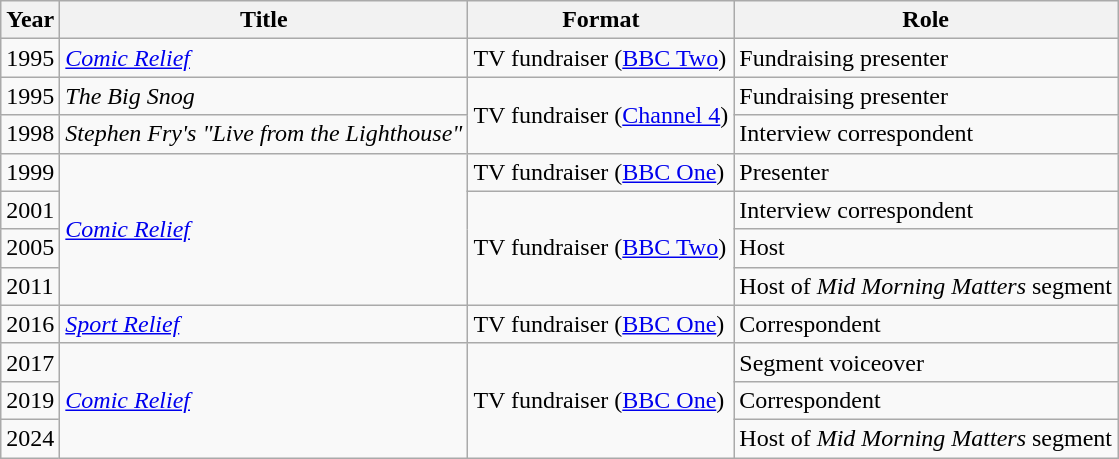<table class="wikitable mw-collapsible">
<tr>
<th>Year</th>
<th>Title</th>
<th>Format</th>
<th>Role</th>
</tr>
<tr>
<td>1995</td>
<td><em><a href='#'>Comic Relief</a></em></td>
<td>TV fundraiser (<a href='#'>BBC Two</a>)</td>
<td>Fundraising presenter</td>
</tr>
<tr>
<td>1995</td>
<td><em>The Big Snog</em></td>
<td rowspan="2">TV fundraiser (<a href='#'>Channel 4</a>)</td>
<td>Fundraising presenter</td>
</tr>
<tr>
<td>1998</td>
<td><em>Stephen Fry's "Live from the Lighthouse"</em></td>
<td>Interview correspondent</td>
</tr>
<tr>
<td>1999</td>
<td rowspan="4"><em><a href='#'>Comic Relief</a></em></td>
<td>TV fundraiser (<a href='#'>BBC One</a>)</td>
<td>Presenter</td>
</tr>
<tr>
<td>2001</td>
<td rowspan="3">TV fundraiser (<a href='#'>BBC Two</a>)</td>
<td>Interview correspondent</td>
</tr>
<tr>
<td>2005</td>
<td>Host</td>
</tr>
<tr>
<td>2011</td>
<td>Host of <em>Mid Morning Matters</em> segment</td>
</tr>
<tr>
<td>2016</td>
<td><em><a href='#'>Sport Relief</a></em></td>
<td>TV fundraiser (<a href='#'>BBC One</a>)</td>
<td>Correspondent</td>
</tr>
<tr>
<td>2017</td>
<td rowspan=3><em><a href='#'>Comic Relief</a></em></td>
<td rowspan="3">TV fundraiser (<a href='#'>BBC One</a>)</td>
<td>Segment voiceover</td>
</tr>
<tr>
<td>2019</td>
<td>Correspondent</td>
</tr>
<tr>
<td>2024</td>
<td>Host of <em>Mid Morning Matters</em> segment</td>
</tr>
</table>
